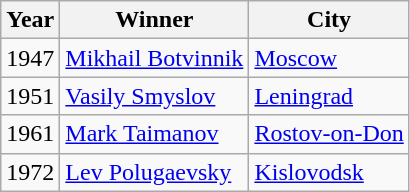<table class="wikitable">
<tr>
<th>Year</th>
<th>Winner</th>
<th>City</th>
</tr>
<tr>
<td>1947</td>
<td><a href='#'>Mikhail Botvinnik</a></td>
<td><a href='#'>Moscow</a></td>
</tr>
<tr>
<td>1951</td>
<td><a href='#'>Vasily Smyslov</a></td>
<td><a href='#'>Leningrad</a></td>
</tr>
<tr>
<td>1961</td>
<td><a href='#'>Mark Taimanov</a></td>
<td><a href='#'>Rostov-on-Don</a></td>
</tr>
<tr>
<td>1972</td>
<td><a href='#'>Lev Polugaevsky</a></td>
<td><a href='#'>Kislovodsk</a></td>
</tr>
</table>
